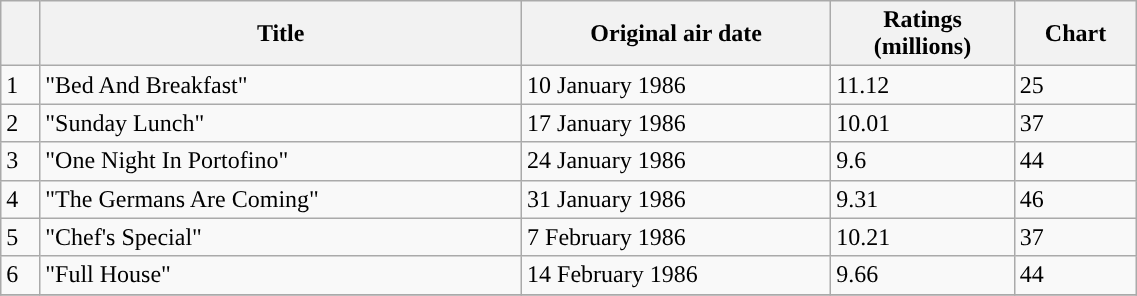<table class="wikitable sortable" style="width:60%;">
<tr>
<th></th>
<th>Title</th>
<th>Original air date</th>
<th>Ratings<br>(millions)</th>
<th>Chart</th>
</tr>
<tr>
<td>1</td>
<td>"Bed And Breakfast"</td>
<td>10 January 1986</td>
<td>11.12</td>
<td>25</td>
</tr>
<tr>
<td>2</td>
<td>"Sunday Lunch"</td>
<td>17 January 1986</td>
<td>10.01</td>
<td>37</td>
</tr>
<tr>
<td>3</td>
<td>"One Night In Portofino"</td>
<td>24 January 1986</td>
<td>9.6</td>
<td>44</td>
</tr>
<tr>
<td>4</td>
<td>"The Germans Are Coming"</td>
<td>31 January 1986</td>
<td>9.31</td>
<td>46</td>
</tr>
<tr>
<td>5</td>
<td>"Chef's Special"</td>
<td>7 February 1986</td>
<td>10.21</td>
<td>37</td>
</tr>
<tr>
<td>6</td>
<td>"Full House"</td>
<td>14 February 1986</td>
<td>9.66</td>
<td>44</td>
</tr>
<tr>
</tr>
</table>
